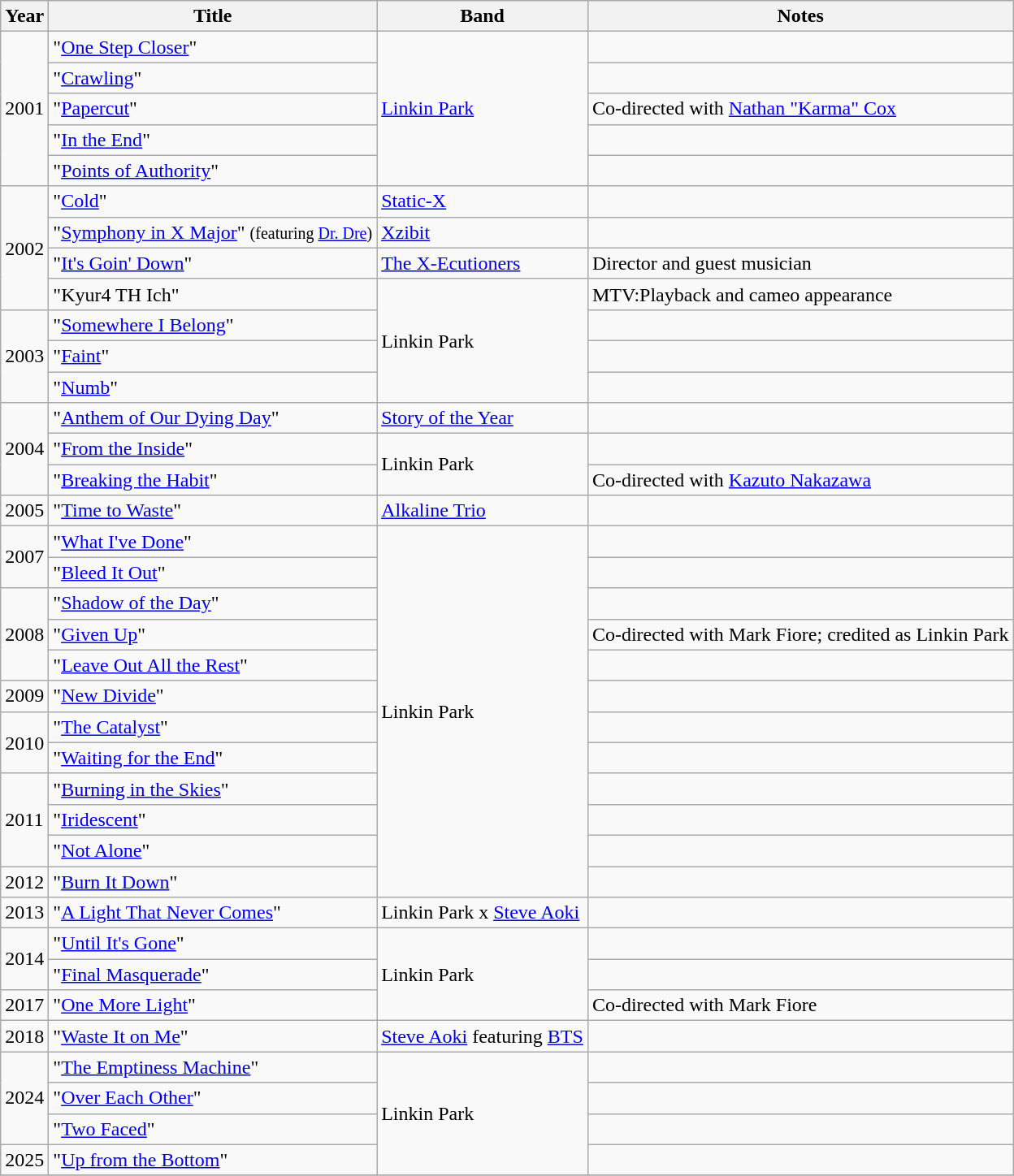<table class="wikitable">
<tr>
<th>Year</th>
<th>Title</th>
<th>Band</th>
<th>Notes</th>
</tr>
<tr>
<td rowspan="5">2001</td>
<td>"<a href='#'>One Step Closer</a>"</td>
<td rowspan="5"><a href='#'>Linkin Park</a></td>
<td></td>
</tr>
<tr>
<td>"<a href='#'>Crawling</a>"</td>
<td></td>
</tr>
<tr>
<td>"<a href='#'>Papercut</a>"</td>
<td>Co-directed with <a href='#'>Nathan "Karma" Cox</a></td>
</tr>
<tr>
<td>"<a href='#'>In the End</a>"</td>
<td></td>
</tr>
<tr>
<td>"<a href='#'>Points of Authority</a>"</td>
<td></td>
</tr>
<tr>
<td rowspan="4">2002</td>
<td>"<a href='#'>Cold</a>"</td>
<td><a href='#'>Static-X</a></td>
<td></td>
</tr>
<tr>
<td>"<a href='#'>Symphony in X Major</a>" <small>(featuring <a href='#'>Dr. Dre</a>)</small></td>
<td><a href='#'>Xzibit</a></td>
<td></td>
</tr>
<tr>
<td>"<a href='#'>It's Goin' Down</a>"</td>
<td><a href='#'>The X-Ecutioners</a></td>
<td>Director and guest musician</td>
</tr>
<tr>
<td>"Kyur4 TH Ich"</td>
<td rowspan="4">Linkin Park</td>
<td>MTV:Playback and cameo appearance</td>
</tr>
<tr>
<td rowspan="3">2003</td>
<td>"<a href='#'>Somewhere I Belong</a>"</td>
<td></td>
</tr>
<tr>
<td>"<a href='#'>Faint</a>"</td>
<td></td>
</tr>
<tr>
<td>"<a href='#'>Numb</a>"</td>
<td></td>
</tr>
<tr>
<td rowspan="3">2004</td>
<td>"<a href='#'>Anthem of Our Dying Day</a>"</td>
<td><a href='#'>Story of the Year</a></td>
<td></td>
</tr>
<tr>
<td>"<a href='#'>From the Inside</a>"</td>
<td rowspan="2">Linkin Park</td>
<td></td>
</tr>
<tr>
<td>"<a href='#'>Breaking the Habit</a>"</td>
<td>Co-directed with <a href='#'>Kazuto Nakazawa</a></td>
</tr>
<tr>
<td>2005</td>
<td>"<a href='#'>Time to Waste</a>"</td>
<td><a href='#'>Alkaline Trio</a></td>
<td></td>
</tr>
<tr>
<td rowspan="2">2007</td>
<td>"<a href='#'>What I've Done</a>"</td>
<td rowspan="12">Linkin Park</td>
<td></td>
</tr>
<tr>
<td>"<a href='#'>Bleed It Out</a>"</td>
<td></td>
</tr>
<tr>
<td rowspan="3">2008</td>
<td>"<a href='#'>Shadow of the Day</a>"</td>
<td></td>
</tr>
<tr>
<td>"<a href='#'>Given Up</a>"</td>
<td>Co-directed with Mark Fiore; credited as Linkin Park</td>
</tr>
<tr>
<td>"<a href='#'>Leave Out All the Rest</a>"</td>
<td></td>
</tr>
<tr>
<td>2009</td>
<td>"<a href='#'>New Divide</a>"</td>
<td></td>
</tr>
<tr>
<td rowspan="2">2010</td>
<td>"<a href='#'>The Catalyst</a>"</td>
<td></td>
</tr>
<tr>
<td>"<a href='#'>Waiting for the End</a>"</td>
<td></td>
</tr>
<tr>
<td rowspan="3">2011</td>
<td>"<a href='#'>Burning in the Skies</a>"</td>
<td></td>
</tr>
<tr>
<td>"<a href='#'>Iridescent</a>"</td>
<td></td>
</tr>
<tr>
<td>"<a href='#'>Not Alone</a>"</td>
<td></td>
</tr>
<tr>
<td>2012</td>
<td>"<a href='#'>Burn It Down</a>"</td>
<td></td>
</tr>
<tr>
<td>2013</td>
<td>"<a href='#'>A Light That Never Comes</a>"</td>
<td>Linkin Park x <a href='#'>Steve Aoki</a></td>
<td></td>
</tr>
<tr>
<td rowspan="2">2014</td>
<td>"<a href='#'>Until It's Gone</a>"</td>
<td rowspan="3">Linkin Park</td>
<td></td>
</tr>
<tr>
<td>"<a href='#'>Final Masquerade</a>"</td>
<td></td>
</tr>
<tr>
<td>2017</td>
<td>"<a href='#'>One More Light</a>"</td>
<td>Co-directed with Mark Fiore</td>
</tr>
<tr>
<td>2018</td>
<td>"<a href='#'>Waste It on Me</a>"</td>
<td><a href='#'>Steve Aoki</a> featuring <a href='#'>BTS</a></td>
<td></td>
</tr>
<tr>
<td rowspan="3">2024</td>
<td>"<a href='#'>The Emptiness Machine</a>"</td>
<td rowspan="4">Linkin Park</td>
<td></td>
</tr>
<tr>
<td>"<a href='#'>Over Each Other</a>"</td>
<td></td>
</tr>
<tr>
<td>"<a href='#'>Two Faced</a>"</td>
<td></td>
</tr>
<tr>
<td>2025</td>
<td>"<a href='#'>Up from the Bottom</a>"</td>
<td></td>
</tr>
<tr>
</tr>
</table>
